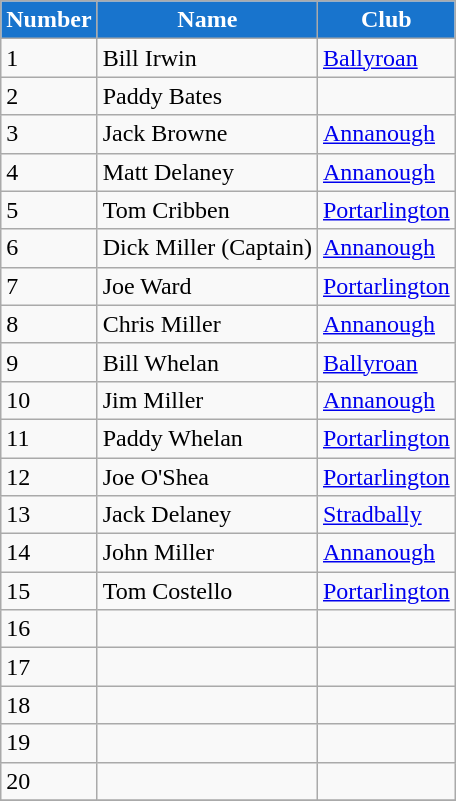<table class="wikitable">
<tr style="text-align:center;background:#1874CD;color:white;">
<td><strong>Number </strong></td>
<td><strong>Name</strong></td>
<td><strong>Club</strong></td>
</tr>
<tr>
<td>1</td>
<td>Bill Irwin</td>
<td><a href='#'>Ballyroan</a></td>
</tr>
<tr>
<td>2</td>
<td>Paddy Bates</td>
<td></td>
</tr>
<tr>
<td>3</td>
<td>Jack Browne</td>
<td><a href='#'>Annanough</a></td>
</tr>
<tr>
<td>4</td>
<td>Matt Delaney</td>
<td><a href='#'>Annanough</a></td>
</tr>
<tr>
<td>5</td>
<td>Tom Cribben</td>
<td><a href='#'>Portarlington</a></td>
</tr>
<tr>
<td>6</td>
<td>Dick Miller (Captain)</td>
<td><a href='#'>Annanough</a></td>
</tr>
<tr>
<td>7</td>
<td>Joe Ward</td>
<td><a href='#'>Portarlington</a></td>
</tr>
<tr>
<td>8</td>
<td>Chris Miller</td>
<td><a href='#'>Annanough</a></td>
</tr>
<tr>
<td>9</td>
<td>Bill Whelan</td>
<td><a href='#'>Ballyroan</a></td>
</tr>
<tr>
<td>10</td>
<td>Jim Miller</td>
<td><a href='#'>Annanough</a></td>
</tr>
<tr>
<td>11</td>
<td>Paddy Whelan</td>
<td><a href='#'>Portarlington</a></td>
</tr>
<tr>
<td>12</td>
<td>Joe O'Shea</td>
<td><a href='#'>Portarlington</a></td>
</tr>
<tr>
<td>13</td>
<td>Jack Delaney</td>
<td><a href='#'>Stradbally</a></td>
</tr>
<tr>
<td>14</td>
<td>John Miller</td>
<td><a href='#'>Annanough</a></td>
</tr>
<tr>
<td>15</td>
<td>Tom Costello</td>
<td><a href='#'>Portarlington</a></td>
</tr>
<tr>
<td>16</td>
<td></td>
<td></td>
</tr>
<tr>
<td>17</td>
<td></td>
<td></td>
</tr>
<tr>
<td>18</td>
<td></td>
<td></td>
</tr>
<tr>
<td>19</td>
<td></td>
<td></td>
</tr>
<tr>
<td>20</td>
<td></td>
<td></td>
</tr>
<tr>
</tr>
</table>
